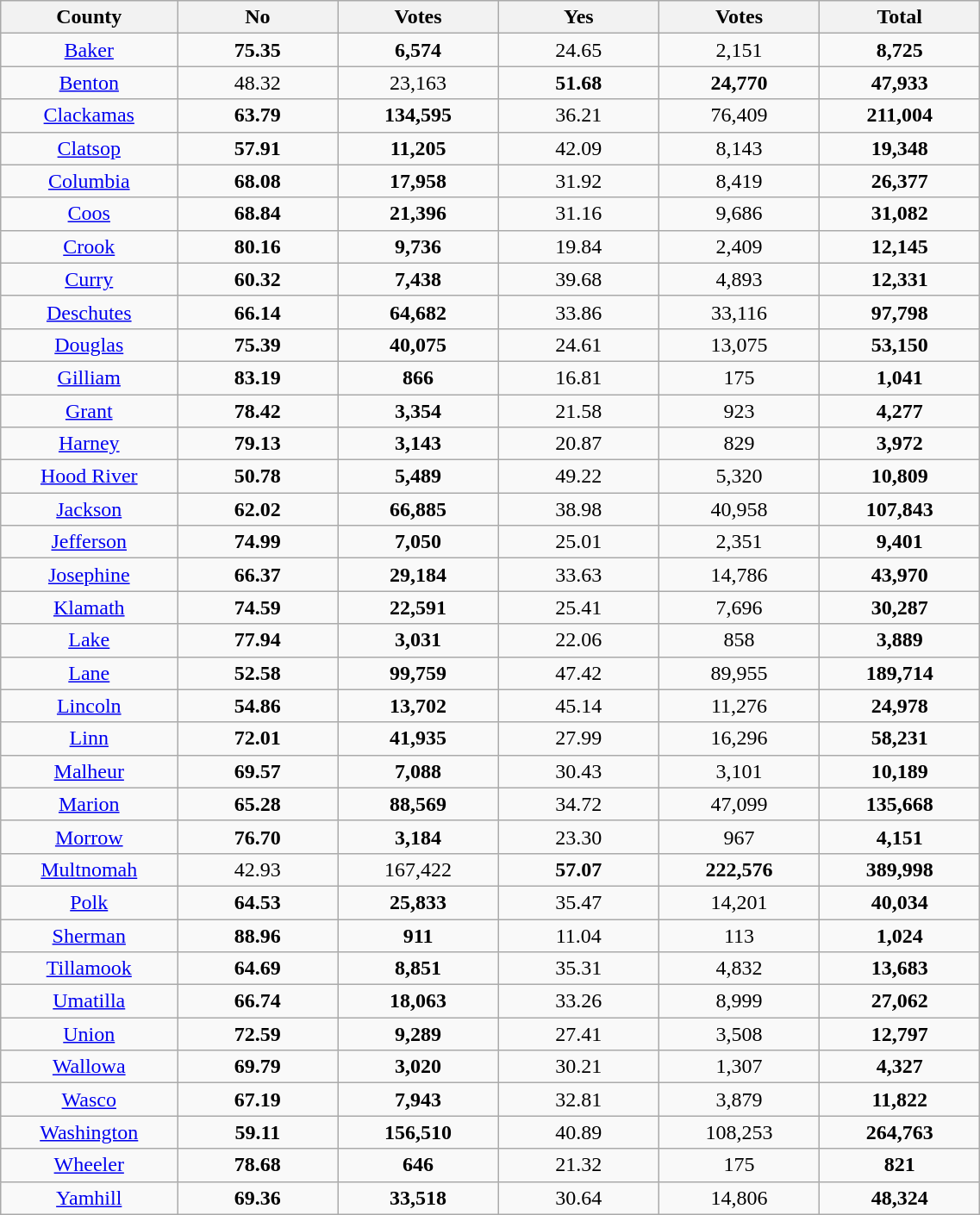<table width="60%" class="wikitable sortable">
<tr>
<th width="11%">County</th>
<th width="10%">No</th>
<th width="10%">Votes</th>
<th width="10%">Yes</th>
<th width="10%">Votes</th>
<th width="10%">Total</th>
</tr>
<tr>
<td align="center"><a href='#'>Baker</a></td>
<td align="center"><strong>75.35</strong></td>
<td align="center"><strong>6,574</strong></td>
<td align="center">24.65</td>
<td align="center">2,151</td>
<td align="center"><strong>8,725</strong></td>
</tr>
<tr>
<td align="center"><a href='#'>Benton</a></td>
<td align="center">48.32</td>
<td align="center">23,163</td>
<td align="center"><strong>51.68</strong></td>
<td align="center"><strong>24,770</strong></td>
<td align="center"><strong>47,933</strong></td>
</tr>
<tr>
<td align="center"><a href='#'>Clackamas</a></td>
<td align="center"><strong>63.79</strong></td>
<td align="center"><strong>134,595</strong></td>
<td align="center">36.21</td>
<td align="center">76,409</td>
<td align="center"><strong>211,004</strong></td>
</tr>
<tr>
<td align="center"><a href='#'>Clatsop</a></td>
<td align="center"><strong>57.91</strong></td>
<td align="center"><strong>11,205</strong></td>
<td align="center">42.09</td>
<td align="center">8,143</td>
<td align="center"><strong>19,348</strong></td>
</tr>
<tr>
<td align="center"><a href='#'>Columbia</a></td>
<td align="center"><strong>68.08</strong></td>
<td align="center"><strong>17,958</strong></td>
<td align="center">31.92</td>
<td align="center">8,419</td>
<td align="center"><strong>26,377</strong></td>
</tr>
<tr>
<td align="center"><a href='#'>Coos</a></td>
<td align="center"><strong>68.84</strong></td>
<td align="center"><strong>21,396</strong></td>
<td align="center">31.16</td>
<td align="center">9,686</td>
<td align="center"><strong>31,082</strong></td>
</tr>
<tr>
<td align="center"><a href='#'>Crook</a></td>
<td align="center"><strong>80.16</strong></td>
<td align="center"><strong>9,736</strong></td>
<td align="center">19.84</td>
<td align="center">2,409</td>
<td align="center"><strong>12,145</strong></td>
</tr>
<tr>
<td align="center"><a href='#'>Curry</a></td>
<td align="center"><strong>60.32</strong></td>
<td align="center"><strong>7,438</strong></td>
<td align="center">39.68</td>
<td align="center">4,893</td>
<td align="center"><strong>12,331</strong></td>
</tr>
<tr>
<td align="center"><a href='#'>Deschutes</a></td>
<td align="center"><strong>66.14</strong></td>
<td align="center"><strong>64,682</strong></td>
<td align="center">33.86</td>
<td align="center">33,116</td>
<td align="center"><strong>97,798</strong></td>
</tr>
<tr>
<td align="center"><a href='#'>Douglas</a></td>
<td align="center"><strong>75.39</strong></td>
<td align="center"><strong>40,075</strong></td>
<td align="center">24.61</td>
<td align="center">13,075</td>
<td align="center"><strong>53,150</strong></td>
</tr>
<tr>
<td align="center"><a href='#'>Gilliam</a></td>
<td align="center"><strong>83.19</strong></td>
<td align="center"><strong>866</strong></td>
<td align="center">16.81</td>
<td align="center">175</td>
<td align="center"><strong>1,041</strong></td>
</tr>
<tr>
<td align="center"><a href='#'>Grant</a></td>
<td align="center"><strong>78.42</strong></td>
<td align="center"><strong>3,354</strong></td>
<td align="center">21.58</td>
<td align="center">923</td>
<td align="center"><strong>4,277</strong></td>
</tr>
<tr>
<td align="center"><a href='#'>Harney</a></td>
<td align="center"><strong>79.13</strong></td>
<td align="center"><strong>3,143</strong></td>
<td align="center">20.87</td>
<td align="center">829</td>
<td align="center"><strong>3,972</strong></td>
</tr>
<tr>
<td align="center"><a href='#'>Hood River</a></td>
<td align="center"><strong>50.78</strong></td>
<td align="center"><strong>5,489</strong></td>
<td align="center">49.22</td>
<td align="center">5,320</td>
<td align="center"><strong>10,809</strong></td>
</tr>
<tr>
<td align="center"><a href='#'>Jackson</a></td>
<td align="center"><strong>62.02</strong></td>
<td align="center"><strong>66,885</strong></td>
<td align="center">38.98</td>
<td align="center">40,958</td>
<td align="center"><strong>107,843</strong></td>
</tr>
<tr>
<td align="center"><a href='#'>Jefferson</a></td>
<td align="center"><strong>74.99</strong></td>
<td align="center"><strong>7,050</strong></td>
<td align="center">25.01</td>
<td align="center">2,351</td>
<td align="center"><strong>9,401</strong></td>
</tr>
<tr>
<td align="center"><a href='#'>Josephine</a></td>
<td align="center"><strong>66.37</strong></td>
<td align="center"><strong>29,184</strong></td>
<td align="center">33.63</td>
<td align="center">14,786</td>
<td align="center"><strong>43,970</strong></td>
</tr>
<tr>
<td align="center"><a href='#'>Klamath</a></td>
<td align="center"><strong>74.59</strong></td>
<td align="center"><strong>22,591</strong></td>
<td align="center">25.41</td>
<td align="center">7,696</td>
<td align="center"><strong>30,287</strong></td>
</tr>
<tr>
<td align="center"><a href='#'>Lake</a></td>
<td align="center"><strong>77.94</strong></td>
<td align="center"><strong>3,031</strong></td>
<td align="center">22.06</td>
<td align="center">858</td>
<td align="center"><strong>3,889</strong></td>
</tr>
<tr>
<td align="center"><a href='#'>Lane</a></td>
<td align="center"><strong>52.58</strong></td>
<td align="center"><strong>99,759</strong></td>
<td align="center">47.42</td>
<td align="center">89,955</td>
<td align="center"><strong>189,714</strong></td>
</tr>
<tr>
<td align="center"><a href='#'>Lincoln</a></td>
<td align="center"><strong>54.86</strong></td>
<td align="center"><strong>13,702</strong></td>
<td align="center">45.14</td>
<td align="center">11,276</td>
<td align="center"><strong>24,978</strong></td>
</tr>
<tr>
<td align="center"><a href='#'>Linn</a></td>
<td align="center"><strong>72.01</strong></td>
<td align="center"><strong>41,935</strong></td>
<td align="center">27.99</td>
<td align="center">16,296</td>
<td align="center"><strong>58,231</strong></td>
</tr>
<tr>
<td align="center"><a href='#'>Malheur</a></td>
<td align="center"><strong>69.57</strong></td>
<td align="center"><strong>7,088</strong></td>
<td align="center">30.43</td>
<td align="center">3,101</td>
<td align="center"><strong>10,189</strong></td>
</tr>
<tr>
<td align="center"><a href='#'>Marion</a></td>
<td align="center"><strong>65.28</strong></td>
<td align="center"><strong>88,569</strong></td>
<td align="center">34.72</td>
<td align="center">47,099</td>
<td align="center"><strong>135,668</strong></td>
</tr>
<tr>
<td align="center"><a href='#'>Morrow</a></td>
<td align="center"><strong>76.70</strong></td>
<td align="center"><strong>3,184</strong></td>
<td align="center">23.30</td>
<td align="center">967</td>
<td align="center"><strong>4,151</strong></td>
</tr>
<tr>
<td align="center"><a href='#'>Multnomah</a></td>
<td align="center">42.93</td>
<td align="center">167,422</td>
<td align="center"><strong>57.07</strong></td>
<td align="center"><strong>222,576</strong></td>
<td align="center"><strong>389,998</strong></td>
</tr>
<tr>
<td align="center"><a href='#'>Polk</a></td>
<td align="center"><strong>64.53</strong></td>
<td align="center"><strong>25,833</strong></td>
<td align="center">35.47</td>
<td align="center">14,201</td>
<td align="center"><strong>40,034</strong></td>
</tr>
<tr>
<td align="center"><a href='#'>Sherman</a></td>
<td align="center"><strong>88.96</strong></td>
<td align="center"><strong>911</strong></td>
<td align="center">11.04</td>
<td align="center">113</td>
<td align="center"><strong>1,024</strong></td>
</tr>
<tr>
<td align="center"><a href='#'>Tillamook</a></td>
<td align="center"><strong>64.69</strong></td>
<td align="center"><strong>8,851</strong></td>
<td align="center">35.31</td>
<td align="center">4,832</td>
<td align="center"><strong>13,683</strong></td>
</tr>
<tr>
<td align="center"><a href='#'>Umatilla</a></td>
<td align="center"><strong>66.74</strong></td>
<td align="center"><strong>18,063</strong></td>
<td align="center">33.26</td>
<td align="center">8,999</td>
<td align="center"><strong>27,062</strong></td>
</tr>
<tr>
<td align="center"><a href='#'>Union</a></td>
<td align="center"><strong>72.59</strong></td>
<td align="center"><strong>9,289</strong></td>
<td align="center">27.41</td>
<td align="center">3,508</td>
<td align="center"><strong>12,797</strong></td>
</tr>
<tr>
<td align="center"><a href='#'>Wallowa</a></td>
<td align="center"><strong>69.79</strong></td>
<td align="center"><strong>3,020</strong></td>
<td align="center">30.21</td>
<td align="center">1,307</td>
<td align="center"><strong>4,327</strong></td>
</tr>
<tr>
<td align="center"><a href='#'>Wasco</a></td>
<td align="center"><strong>67.19</strong></td>
<td align="center"><strong>7,943</strong></td>
<td align="center">32.81</td>
<td align="center">3,879</td>
<td align="center"><strong>11,822</strong></td>
</tr>
<tr>
<td align="center"><a href='#'>Washington</a></td>
<td align="center"><strong>59.11</strong></td>
<td align="center"><strong>156,510</strong></td>
<td align="center">40.89</td>
<td align="center">108,253</td>
<td align="center"><strong>264,763</strong></td>
</tr>
<tr>
<td align="center"><a href='#'>Wheeler</a></td>
<td align="center"><strong>78.68</strong></td>
<td align="center"><strong>646</strong></td>
<td align="center">21.32</td>
<td align="center">175</td>
<td align="center"><strong>821</strong></td>
</tr>
<tr>
<td align="center"><a href='#'>Yamhill</a></td>
<td align="center"><strong>69.36</strong></td>
<td align="center"><strong>33,518</strong></td>
<td align="center">30.64</td>
<td align="center">14,806</td>
<td align="center"><strong>48,324</strong></td>
</tr>
</table>
